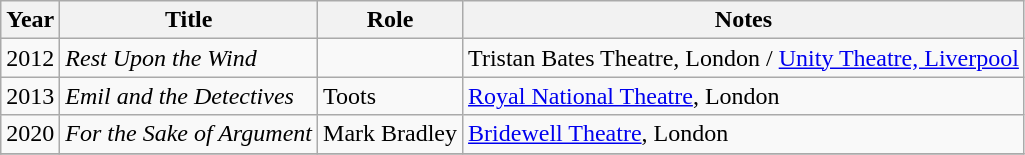<table class="wikitable sortable">
<tr>
<th>Year</th>
<th>Title</th>
<th>Role</th>
<th class="unsortable">Notes</th>
</tr>
<tr>
<td>2012</td>
<td><em>Rest Upon the Wind</em></td>
<td></td>
<td>Tristan Bates Theatre, London / <a href='#'>Unity Theatre, Liverpool</a></td>
</tr>
<tr>
<td>2013</td>
<td><em>Emil and the Detectives</em></td>
<td>Toots</td>
<td><a href='#'>Royal National Theatre</a>, London</td>
</tr>
<tr>
<td>2020</td>
<td><em>For the Sake of Argument</em></td>
<td>Mark Bradley</td>
<td><a href='#'>Bridewell Theatre</a>, London</td>
</tr>
<tr>
</tr>
</table>
